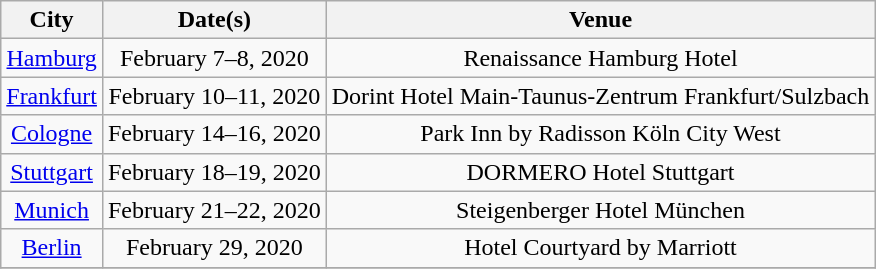<table class="wikitable sortable plainrowheaders" style="text-align:center">
<tr>
<th>City</th>
<th scope="col">Date(s)</th>
<th scope="col">Venue</th>
</tr>
<tr>
<td><a href='#'>Hamburg</a></td>
<td>February 7–8, 2020</td>
<td>Renaissance Hamburg Hotel</td>
</tr>
<tr>
<td><a href='#'>Frankfurt</a></td>
<td>February 10–11, 2020</td>
<td>Dorint Hotel Main-Taunus-Zentrum Frankfurt/Sulzbach</td>
</tr>
<tr>
<td><a href='#'>Cologne</a></td>
<td>February 14–16, 2020</td>
<td>Park Inn by Radisson Köln City West</td>
</tr>
<tr>
<td><a href='#'>Stuttgart</a></td>
<td>February 18–19, 2020</td>
<td>DORMERO Hotel Stuttgart</td>
</tr>
<tr>
<td><a href='#'>Munich</a></td>
<td>February 21–22, 2020</td>
<td>Steigenberger Hotel München</td>
</tr>
<tr>
<td><a href='#'>Berlin</a></td>
<td>February 29, 2020</td>
<td>Hotel Courtyard by Marriott</td>
</tr>
<tr>
</tr>
</table>
